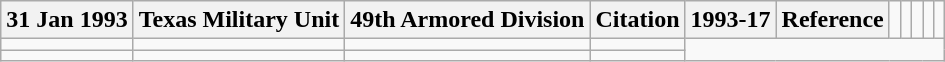<table class="wikitable">
<tr>
<th>31 Jan 1993</th>
<th>Texas Military Unit</th>
<th>49th Armored Division</th>
<th>Citation</th>
<th>1993-17</th>
<th>Reference</th>
<td></td>
<td></td>
<td></td>
<td></td>
<td></td>
</tr>
<tr>
<td></td>
<td></td>
<td></td>
<td></td>
</tr>
<tr>
<td></td>
<td></td>
<td></td>
<td></td>
</tr>
</table>
